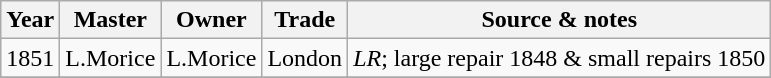<table class=" wikitable">
<tr>
<th>Year</th>
<th>Master</th>
<th>Owner</th>
<th>Trade</th>
<th>Source & notes</th>
</tr>
<tr>
<td>1851</td>
<td>L.Morice</td>
<td>L.Morice</td>
<td>London</td>
<td><em>LR</em>; large repair 1848 & small repairs 1850</td>
</tr>
<tr>
</tr>
</table>
